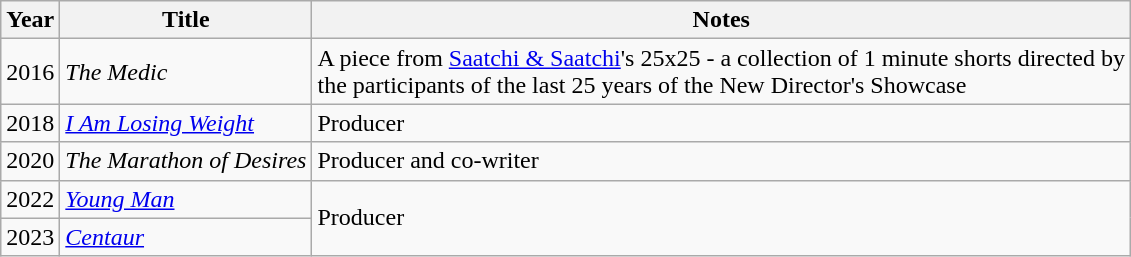<table class="wikitable">
<tr>
<th>Year</th>
<th>Title</th>
<th>Notes</th>
</tr>
<tr>
<td>2016</td>
<td><em>The Medic</em></td>
<td>A piece from <a href='#'>Saatchi & Saatchi</a>'s 25x25 - a collection of 1 minute shorts directed by<br>the participants of the last 25 years of the New Director's Showcase</td>
</tr>
<tr>
<td>2018</td>
<td><em><a href='#'>I Am Losing Weight</a></em></td>
<td>Producer</td>
</tr>
<tr>
<td>2020</td>
<td><em>The Marathon of Desires</em></td>
<td>Producer and co-writer</td>
</tr>
<tr>
<td>2022</td>
<td><em><a href='#'>Young Man</a></em></td>
<td rowspan=2>Producer</td>
</tr>
<tr>
<td>2023</td>
<td><em><a href='#'>Centaur</a></em></td>
</tr>
</table>
